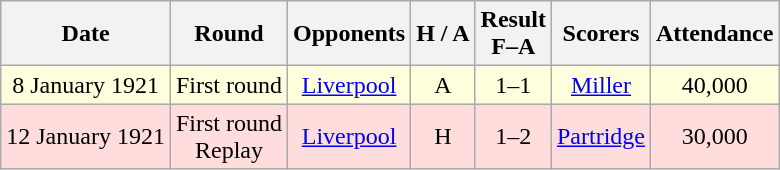<table class="wikitable" style="text-align:center">
<tr>
<th>Date</th>
<th>Round</th>
<th>Opponents</th>
<th>H / A</th>
<th>Result<br>F–A</th>
<th>Scorers</th>
<th>Attendance</th>
</tr>
<tr style="background:#ffd;">
<td>8 January 1921</td>
<td>First round</td>
<td><a href='#'>Liverpool</a></td>
<td>A</td>
<td>1–1</td>
<td><a href='#'>Miller</a></td>
<td>40,000</td>
</tr>
<tr style="background:#fdd;">
<td>12 January 1921</td>
<td>First round<br>Replay</td>
<td><a href='#'>Liverpool</a></td>
<td>H</td>
<td>1–2</td>
<td><a href='#'>Partridge</a></td>
<td>30,000</td>
</tr>
</table>
